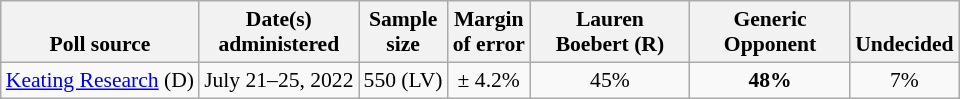<table class="wikitable" style="font-size:90%;text-align:center;">
<tr style="vertical-align:bottom">
<th>Poll source</th>
<th>Date(s)<br>administered</th>
<th>Sample<br>size</th>
<th>Margin<br>of error</th>
<th style="width:100px;">Lauren<br>Boebert (R)</th>
<th style="width:100px;">Generic<br>Opponent</th>
<th>Undecided</th>
</tr>
<tr>
<td style="text-align:left;"><a href='#'>Keating Research</a> (D)</td>
<td>July 21–25, 2022</td>
<td>550 (LV)</td>
<td>± 4.2%</td>
<td>45%</td>
<td><strong>48%</strong></td>
<td>7%</td>
</tr>
</table>
